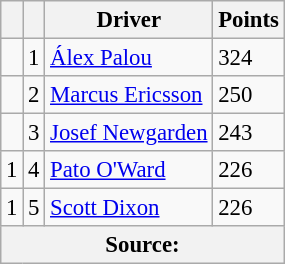<table class="wikitable" style="font-size: 95%;">
<tr>
<th scope="col"></th>
<th scope="col"></th>
<th scope="col">Driver</th>
<th scope="col">Points</th>
</tr>
<tr>
<td align="left"></td>
<td align="center">1</td>
<td> <a href='#'>Álex Palou</a></td>
<td align="left">324</td>
</tr>
<tr>
<td align="left"></td>
<td align="center">2</td>
<td> <a href='#'>Marcus Ericsson</a></td>
<td align="left">250</td>
</tr>
<tr>
<td align="left"></td>
<td align="center">3</td>
<td> <a href='#'>Josef Newgarden</a></td>
<td align="left">243</td>
</tr>
<tr>
<td align="left"> 1</td>
<td align="center">4</td>
<td> <a href='#'>Pato O'Ward</a></td>
<td align="left">226</td>
</tr>
<tr>
<td align="left"> 1</td>
<td align="center">5</td>
<td> <a href='#'>Scott Dixon</a></td>
<td align="left">226</td>
</tr>
<tr>
<th colspan=4>Source:</th>
</tr>
</table>
